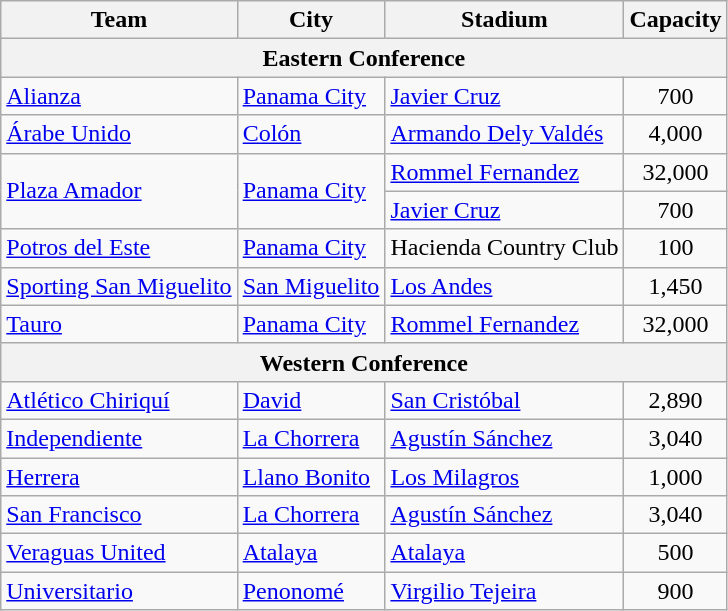<table class="wikitable sortable" style="text-align: left;">
<tr>
<th>Team</th>
<th>City</th>
<th>Stadium</th>
<th>Capacity</th>
</tr>
<tr>
<th colspan=4>Eastern Conference</th>
</tr>
<tr>
<td><a href='#'>Alianza</a></td>
<td><a href='#'>Panama City</a></td>
<td><a href='#'>Javier Cruz</a></td>
<td align=center>700</td>
</tr>
<tr>
<td><a href='#'>Árabe Unido</a></td>
<td><a href='#'>Colón</a></td>
<td><a href='#'>Armando Dely Valdés</a></td>
<td align=center>4,000</td>
</tr>
<tr>
<td rowspan=2><a href='#'>Plaza Amador</a></td>
<td rowspan=2><a href='#'>Panama City</a></td>
<td><a href='#'>Rommel Fernandez</a></td>
<td align=center>32,000</td>
</tr>
<tr>
<td><a href='#'>Javier Cruz</a></td>
<td align=center>700</td>
</tr>
<tr>
<td><a href='#'>Potros del Este</a></td>
<td><a href='#'>Panama City</a></td>
<td>Hacienda Country Club</td>
<td align=center>100</td>
</tr>
<tr>
<td><a href='#'>Sporting San Miguelito</a></td>
<td><a href='#'>San Miguelito</a></td>
<td><a href='#'>Los Andes</a></td>
<td align=center>1,450</td>
</tr>
<tr>
<td><a href='#'>Tauro</a></td>
<td><a href='#'>Panama City</a></td>
<td><a href='#'>Rommel Fernandez</a></td>
<td align=center>32,000</td>
</tr>
<tr>
<th colspan=4>Western Conference</th>
</tr>
<tr>
<td><a href='#'>Atlético Chiriquí</a></td>
<td><a href='#'>David</a></td>
<td><a href='#'>San Cristóbal</a></td>
<td align=center>2,890</td>
</tr>
<tr>
<td><a href='#'>Independiente</a></td>
<td><a href='#'>La Chorrera</a></td>
<td><a href='#'>Agustín Sánchez</a></td>
<td align=center>3,040</td>
</tr>
<tr>
<td><a href='#'>Herrera</a></td>
<td><a href='#'>Llano Bonito</a></td>
<td><a href='#'>Los Milagros</a></td>
<td align=center>1,000</td>
</tr>
<tr>
<td><a href='#'>San Francisco</a></td>
<td><a href='#'>La Chorrera</a></td>
<td><a href='#'>Agustín Sánchez</a></td>
<td align=center>3,040</td>
</tr>
<tr>
<td><a href='#'>Veraguas United</a></td>
<td><a href='#'>Atalaya</a></td>
<td><a href='#'>Atalaya</a></td>
<td align=center>500</td>
</tr>
<tr>
<td><a href='#'>Universitario</a></td>
<td><a href='#'>Penonomé</a></td>
<td><a href='#'>Virgilio Tejeira</a></td>
<td align=center>900</td>
</tr>
</table>
